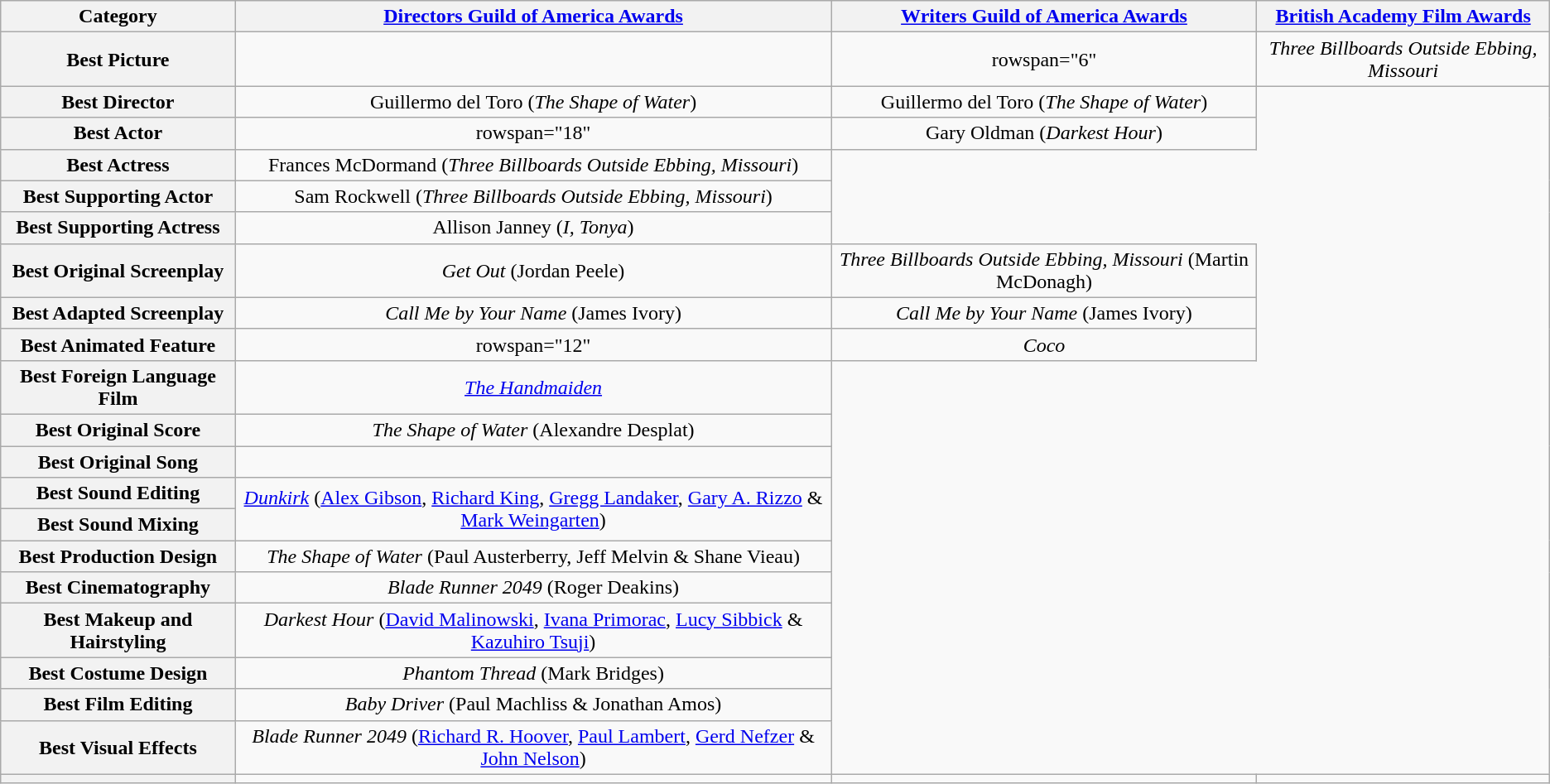<table class="wikitable" style="text-align:center">
<tr>
<th>Category</th>
<th><a href='#'>Directors Guild of America Awards</a></th>
<th><a href='#'>Writers Guild of America Awards</a></th>
<th><a href='#'>British Academy Film Awards</a></th>
</tr>
<tr>
<th scope="row">Best Picture</th>
<td></td>
<td>rowspan="6" </td>
<td><em>Three Billboards Outside Ebbing, Missouri</em></td>
</tr>
<tr>
<th scope="row">Best Director</th>
<td>Guillermo del Toro (<em>The Shape of Water</em>)</td>
<td>Guillermo del Toro (<em>The Shape of Water</em>)</td>
</tr>
<tr>
<th scope="row">Best Actor</th>
<td>rowspan="18" </td>
<td>Gary Oldman (<em>Darkest Hour</em>)</td>
</tr>
<tr>
<th scope="row">Best Actress</th>
<td>Frances McDormand (<em>Three Billboards Outside Ebbing, Missouri</em>)</td>
</tr>
<tr>
<th scope="row">Best Supporting Actor</th>
<td>Sam Rockwell (<em>Three Billboards Outside Ebbing, Missouri</em>)</td>
</tr>
<tr>
<th scope="row">Best Supporting Actress</th>
<td>Allison Janney (<em>I, Tonya</em>)</td>
</tr>
<tr>
<th scope="row">Best Original Screenplay</th>
<td><em>Get Out</em> (Jordan Peele)</td>
<td><em>Three Billboards Outside Ebbing, Missouri</em> (Martin McDonagh)</td>
</tr>
<tr>
<th scope="row">Best Adapted Screenplay</th>
<td><em>Call Me by Your Name</em> (James Ivory)</td>
<td><em>Call Me by Your Name</em> (James Ivory)</td>
</tr>
<tr>
<th scope="row">Best Animated Feature</th>
<td>rowspan="12" </td>
<td><em>Coco</em></td>
</tr>
<tr>
<th scope="row">Best Foreign Language Film</th>
<td><em><a href='#'>The Handmaiden</a></em></td>
</tr>
<tr>
<th scope="row">Best Original Score</th>
<td><em>The Shape of Water</em> (Alexandre Desplat)</td>
</tr>
<tr>
<th scope="row">Best Original Song</th>
<td></td>
</tr>
<tr>
<th scope="row">Best Sound Editing</th>
<td rowspan="2"><em><a href='#'>Dunkirk</a></em> (<a href='#'>Alex Gibson</a>, <a href='#'>Richard King</a>, <a href='#'>Gregg Landaker</a>, <a href='#'>Gary A. Rizzo</a> & <a href='#'>Mark Weingarten</a>)</td>
</tr>
<tr>
<th scope="row">Best Sound Mixing</th>
</tr>
<tr>
<th scope="row">Best Production Design</th>
<td><em>The Shape of Water</em> (Paul Austerberry, Jeff Melvin & Shane Vieau)</td>
</tr>
<tr>
<th scope="row">Best Cinematography</th>
<td><em>Blade Runner 2049</em> (Roger Deakins)</td>
</tr>
<tr>
<th scope="row">Best Makeup and Hairstyling</th>
<td><em>Darkest Hour</em> (<a href='#'>David Malinowski</a>, <a href='#'>Ivana Primorac</a>, <a href='#'>Lucy Sibbick</a> & <a href='#'>Kazuhiro Tsuji</a>)</td>
</tr>
<tr>
<th scope="row">Best Costume Design</th>
<td><em>Phantom Thread</em> (Mark Bridges)</td>
</tr>
<tr>
<th scope="row">Best Film Editing</th>
<td><em>Baby Driver</em> (Paul Machliss & Jonathan Amos)</td>
</tr>
<tr>
<th scope="row">Best Visual Effects</th>
<td><em>Blade Runner 2049</em> (<a href='#'>Richard R. Hoover</a>, <a href='#'>Paul Lambert</a>, <a href='#'>Gerd Nefzer</a> & <a href='#'>John Nelson</a>)</td>
</tr>
<tr>
<th scope="row"></th>
<td></td>
<td></td>
<td></td>
</tr>
</table>
